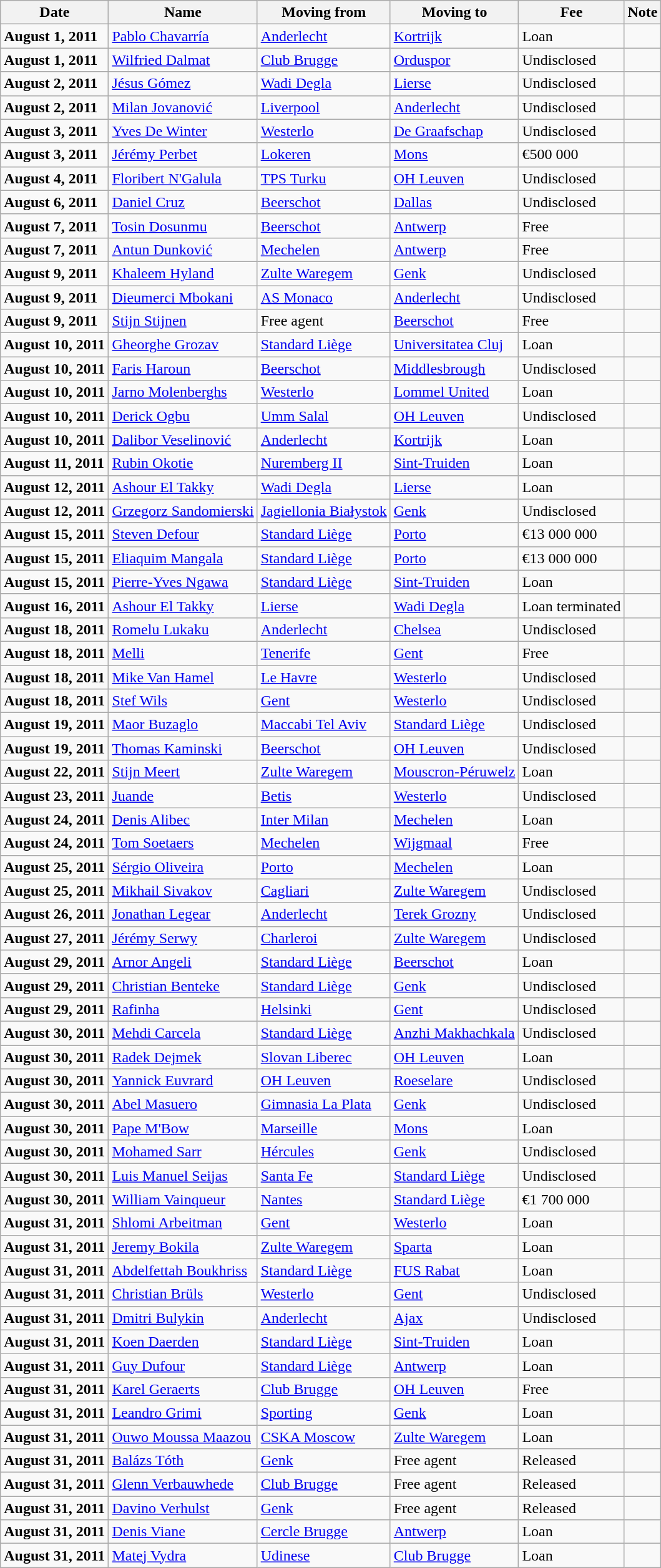<table class="wikitable sortable">
<tr>
<th>Date</th>
<th>Name</th>
<th>Moving from</th>
<th>Moving to</th>
<th>Fee</th>
<th>Note</th>
</tr>
<tr>
<td><strong>August 1, 2011</strong></td>
<td> <a href='#'>Pablo Chavarría</a></td>
<td> <a href='#'>Anderlecht</a></td>
<td> <a href='#'>Kortrijk</a></td>
<td>Loan </td>
<td align=center></td>
</tr>
<tr>
<td><strong>August 1, 2011</strong></td>
<td> <a href='#'>Wilfried Dalmat</a></td>
<td> <a href='#'>Club Brugge</a></td>
<td> <a href='#'>Orduspor</a></td>
<td>Undisclosed </td>
<td></td>
</tr>
<tr>
<td><strong>August 2, 2011</strong></td>
<td> <a href='#'>Jésus Gómez</a></td>
<td> <a href='#'>Wadi Degla</a></td>
<td> <a href='#'>Lierse</a></td>
<td>Undisclosed </td>
<td></td>
</tr>
<tr>
<td><strong>August 2, 2011</strong></td>
<td> <a href='#'>Milan Jovanović</a></td>
<td> <a href='#'>Liverpool</a></td>
<td> <a href='#'>Anderlecht</a></td>
<td>Undisclosed </td>
<td></td>
</tr>
<tr>
<td><strong>August 3, 2011</strong></td>
<td> <a href='#'>Yves De Winter</a></td>
<td> <a href='#'>Westerlo</a></td>
<td> <a href='#'>De Graafschap</a></td>
<td>Undisclosed </td>
<td></td>
</tr>
<tr>
<td><strong>August 3, 2011</strong></td>
<td> <a href='#'>Jérémy Perbet</a></td>
<td> <a href='#'>Lokeren</a></td>
<td> <a href='#'>Mons</a></td>
<td>€500 000 </td>
<td align=center></td>
</tr>
<tr>
<td><strong>August 4, 2011</strong></td>
<td> <a href='#'>Floribert N'Galula</a></td>
<td> <a href='#'>TPS Turku</a></td>
<td> <a href='#'>OH Leuven</a></td>
<td>Undisclosed </td>
<td></td>
</tr>
<tr>
<td><strong>August 6, 2011</strong></td>
<td> <a href='#'>Daniel Cruz</a></td>
<td> <a href='#'>Beerschot</a></td>
<td> <a href='#'>Dallas</a></td>
<td>Undisclosed </td>
<td align=center></td>
</tr>
<tr>
<td><strong>August 7, 2011</strong></td>
<td> <a href='#'>Tosin Dosunmu</a></td>
<td> <a href='#'>Beerschot</a></td>
<td> <a href='#'>Antwerp</a></td>
<td>Free </td>
<td align=center></td>
</tr>
<tr>
<td><strong>August 7, 2011</strong></td>
<td> <a href='#'>Antun Dunković</a></td>
<td> <a href='#'>Mechelen</a></td>
<td> <a href='#'>Antwerp</a></td>
<td>Free </td>
<td></td>
</tr>
<tr>
<td><strong>August 9, 2011</strong></td>
<td> <a href='#'>Khaleem Hyland</a></td>
<td> <a href='#'>Zulte Waregem</a></td>
<td> <a href='#'>Genk</a></td>
<td>Undisclosed </td>
<td></td>
</tr>
<tr>
<td><strong>August 9, 2011</strong></td>
<td> <a href='#'>Dieumerci Mbokani</a></td>
<td> <a href='#'>AS Monaco</a></td>
<td> <a href='#'>Anderlecht</a></td>
<td>Undisclosed </td>
<td align=center></td>
</tr>
<tr>
<td><strong>August 9, 2011</strong></td>
<td> <a href='#'>Stijn Stijnen</a></td>
<td>Free agent</td>
<td> <a href='#'>Beerschot</a></td>
<td>Free </td>
<td></td>
</tr>
<tr>
<td><strong>August 10, 2011</strong></td>
<td> <a href='#'>Gheorghe Grozav</a></td>
<td> <a href='#'>Standard Liège</a></td>
<td> <a href='#'>Universitatea Cluj</a></td>
<td>Loan </td>
<td></td>
</tr>
<tr>
<td><strong>August 10, 2011</strong></td>
<td> <a href='#'>Faris Haroun</a></td>
<td> <a href='#'>Beerschot</a></td>
<td> <a href='#'>Middlesbrough</a></td>
<td>Undisclosed </td>
<td></td>
</tr>
<tr>
<td><strong>August 10, 2011</strong></td>
<td> <a href='#'>Jarno Molenberghs</a></td>
<td> <a href='#'>Westerlo</a></td>
<td> <a href='#'>Lommel United</a></td>
<td>Loan </td>
<td></td>
</tr>
<tr>
<td><strong>August 10, 2011</strong></td>
<td> <a href='#'>Derick Ogbu</a></td>
<td> <a href='#'>Umm Salal</a></td>
<td> <a href='#'>OH Leuven</a></td>
<td>Undisclosed </td>
<td></td>
</tr>
<tr>
<td><strong>August 10, 2011</strong></td>
<td> <a href='#'>Dalibor Veselinović</a></td>
<td> <a href='#'>Anderlecht</a></td>
<td> <a href='#'>Kortrijk</a></td>
<td>Loan </td>
<td></td>
</tr>
<tr>
<td><strong>August 11, 2011</strong></td>
<td> <a href='#'>Rubin Okotie</a></td>
<td> <a href='#'>Nuremberg II</a></td>
<td> <a href='#'>Sint-Truiden</a></td>
<td>Loan </td>
<td align=center></td>
</tr>
<tr>
<td><strong>August 12, 2011</strong></td>
<td> <a href='#'>Ashour El Takky</a></td>
<td> <a href='#'>Wadi Degla</a></td>
<td> <a href='#'>Lierse</a></td>
<td>Loan </td>
<td align=center></td>
</tr>
<tr>
<td><strong>August 12, 2011</strong></td>
<td> <a href='#'>Grzegorz Sandomierski</a></td>
<td> <a href='#'>Jagiellonia Białystok</a></td>
<td> <a href='#'>Genk</a></td>
<td>Undisclosed </td>
<td></td>
</tr>
<tr>
<td><strong>August 15, 2011</strong></td>
<td> <a href='#'>Steven Defour</a></td>
<td> <a href='#'>Standard Liège</a></td>
<td> <a href='#'>Porto</a></td>
<td>€13 000 000 </td>
<td align=center></td>
</tr>
<tr>
<td><strong>August 15, 2011</strong></td>
<td> <a href='#'>Eliaquim Mangala</a></td>
<td> <a href='#'>Standard Liège</a></td>
<td> <a href='#'>Porto</a></td>
<td>€13 000 000 </td>
<td align=center></td>
</tr>
<tr>
<td><strong>August 15, 2011</strong></td>
<td> <a href='#'>Pierre-Yves Ngawa</a></td>
<td> <a href='#'>Standard Liège</a></td>
<td> <a href='#'>Sint-Truiden</a></td>
<td>Loan </td>
<td></td>
</tr>
<tr>
<td><strong>August 16, 2011</strong></td>
<td> <a href='#'>Ashour El Takky</a></td>
<td> <a href='#'>Lierse</a></td>
<td> <a href='#'>Wadi Degla</a></td>
<td>Loan terminated </td>
<td align=center></td>
</tr>
<tr>
<td><strong>August 18, 2011</strong></td>
<td> <a href='#'>Romelu Lukaku</a></td>
<td> <a href='#'>Anderlecht</a></td>
<td> <a href='#'>Chelsea</a></td>
<td>Undisclosed </td>
<td></td>
</tr>
<tr>
<td><strong>August 18, 2011</strong></td>
<td> <a href='#'>Melli</a></td>
<td> <a href='#'>Tenerife</a></td>
<td> <a href='#'>Gent</a></td>
<td>Free </td>
<td></td>
</tr>
<tr>
<td><strong>August 18, 2011</strong></td>
<td> <a href='#'>Mike Van Hamel</a></td>
<td> <a href='#'>Le Havre</a></td>
<td> <a href='#'>Westerlo</a></td>
<td>Undisclosed </td>
<td></td>
</tr>
<tr>
<td><strong>August 18, 2011</strong></td>
<td> <a href='#'>Stef Wils</a></td>
<td> <a href='#'>Gent</a></td>
<td> <a href='#'>Westerlo</a></td>
<td>Undisclosed </td>
<td></td>
</tr>
<tr>
<td><strong>August 19, 2011</strong></td>
<td> <a href='#'>Maor Buzaglo</a></td>
<td> <a href='#'>Maccabi Tel Aviv</a></td>
<td> <a href='#'>Standard Liège</a></td>
<td>Undisclosed </td>
<td></td>
</tr>
<tr>
<td><strong>August 19, 2011</strong></td>
<td> <a href='#'>Thomas Kaminski</a></td>
<td> <a href='#'>Beerschot</a></td>
<td> <a href='#'>OH Leuven</a></td>
<td>Undisclosed </td>
<td align=center></td>
</tr>
<tr>
<td><strong>August 22, 2011</strong></td>
<td> <a href='#'>Stijn Meert</a></td>
<td> <a href='#'>Zulte Waregem</a></td>
<td> <a href='#'>Mouscron-Péruwelz</a></td>
<td>Loan </td>
<td></td>
</tr>
<tr>
<td><strong>August 23, 2011</strong></td>
<td> <a href='#'>Juande</a></td>
<td> <a href='#'>Betis</a></td>
<td> <a href='#'>Westerlo</a></td>
<td>Undisclosed </td>
<td align=center></td>
</tr>
<tr>
<td><strong>August 24, 2011</strong></td>
<td> <a href='#'>Denis Alibec</a></td>
<td> <a href='#'>Inter Milan</a></td>
<td> <a href='#'>Mechelen</a></td>
<td>Loan </td>
<td></td>
</tr>
<tr>
<td><strong>August 24, 2011</strong></td>
<td> <a href='#'>Tom Soetaers</a></td>
<td> <a href='#'>Mechelen</a></td>
<td> <a href='#'>Wijgmaal</a></td>
<td>Free </td>
<td></td>
</tr>
<tr>
<td><strong>August 25, 2011</strong></td>
<td> <a href='#'>Sérgio Oliveira</a></td>
<td> <a href='#'>Porto</a></td>
<td> <a href='#'>Mechelen</a></td>
<td>Loan </td>
<td></td>
</tr>
<tr>
<td><strong>August 25, 2011</strong></td>
<td> <a href='#'>Mikhail Sivakov</a></td>
<td> <a href='#'>Cagliari</a></td>
<td> <a href='#'>Zulte Waregem</a></td>
<td>Undisclosed </td>
<td align=center></td>
</tr>
<tr>
<td><strong>August 26, 2011</strong></td>
<td> <a href='#'>Jonathan Legear</a></td>
<td> <a href='#'>Anderlecht</a></td>
<td> <a href='#'>Terek Grozny</a></td>
<td>Undisclosed </td>
<td></td>
</tr>
<tr>
<td><strong>August 27, 2011</strong></td>
<td> <a href='#'>Jérémy Serwy</a></td>
<td> <a href='#'>Charleroi</a></td>
<td> <a href='#'>Zulte Waregem</a></td>
<td>Undisclosed </td>
<td></td>
</tr>
<tr>
<td><strong>August 29, 2011</strong></td>
<td> <a href='#'>Arnor Angeli</a></td>
<td> <a href='#'>Standard Liège</a></td>
<td> <a href='#'>Beerschot</a></td>
<td>Loan </td>
<td></td>
</tr>
<tr>
<td><strong>August 29, 2011</strong></td>
<td> <a href='#'>Christian Benteke</a></td>
<td> <a href='#'>Standard Liège</a></td>
<td> <a href='#'>Genk</a></td>
<td>Undisclosed </td>
<td></td>
</tr>
<tr>
<td><strong>August 29, 2011</strong></td>
<td> <a href='#'>Rafinha</a></td>
<td> <a href='#'>Helsinki</a></td>
<td> <a href='#'>Gent</a></td>
<td>Undisclosed </td>
<td></td>
</tr>
<tr>
<td><strong>August 30, 2011</strong></td>
<td> <a href='#'>Mehdi Carcela</a></td>
<td> <a href='#'>Standard Liège</a></td>
<td> <a href='#'>Anzhi Makhachkala</a></td>
<td>Undisclosed </td>
<td></td>
</tr>
<tr>
<td><strong>August 30, 2011</strong></td>
<td> <a href='#'>Radek Dejmek</a></td>
<td> <a href='#'>Slovan Liberec</a></td>
<td> <a href='#'>OH Leuven</a></td>
<td>Loan </td>
<td></td>
</tr>
<tr>
<td><strong>August 30, 2011</strong></td>
<td> <a href='#'>Yannick Euvrard</a></td>
<td> <a href='#'>OH Leuven</a></td>
<td> <a href='#'>Roeselare</a></td>
<td>Undisclosed </td>
<td></td>
</tr>
<tr>
<td><strong>August 30, 2011</strong></td>
<td> <a href='#'>Abel Masuero</a></td>
<td> <a href='#'>Gimnasia La Plata</a></td>
<td> <a href='#'>Genk</a></td>
<td>Undisclosed </td>
<td></td>
</tr>
<tr>
<td><strong>August 30, 2011</strong></td>
<td> <a href='#'>Pape M'Bow</a></td>
<td> <a href='#'>Marseille</a></td>
<td> <a href='#'>Mons</a></td>
<td>Loan </td>
<td></td>
</tr>
<tr>
<td><strong>August 30, 2011</strong></td>
<td> <a href='#'>Mohamed Sarr</a></td>
<td> <a href='#'>Hércules</a></td>
<td> <a href='#'>Genk</a></td>
<td>Undisclosed </td>
<td></td>
</tr>
<tr>
<td><strong>August 30, 2011</strong></td>
<td> <a href='#'>Luis Manuel Seijas</a></td>
<td> <a href='#'>Santa Fe</a></td>
<td> <a href='#'>Standard Liège</a></td>
<td>Undisclosed </td>
<td></td>
</tr>
<tr>
<td><strong>August 30, 2011</strong></td>
<td> <a href='#'>William Vainqueur</a></td>
<td> <a href='#'>Nantes</a></td>
<td> <a href='#'>Standard Liège</a></td>
<td>€1 700 000 </td>
<td></td>
</tr>
<tr>
<td><strong>August 31, 2011</strong></td>
<td> <a href='#'>Shlomi Arbeitman</a></td>
<td> <a href='#'>Gent</a></td>
<td> <a href='#'>Westerlo</a></td>
<td>Loan </td>
<td></td>
</tr>
<tr>
<td><strong>August 31, 2011</strong></td>
<td> <a href='#'>Jeremy Bokila</a></td>
<td> <a href='#'>Zulte Waregem</a></td>
<td> <a href='#'>Sparta</a></td>
<td>Loan </td>
<td></td>
</tr>
<tr>
<td><strong>August 31, 2011</strong></td>
<td> <a href='#'>Abdelfettah Boukhriss</a></td>
<td> <a href='#'>Standard Liège</a></td>
<td> <a href='#'>FUS Rabat</a></td>
<td>Loan </td>
<td></td>
</tr>
<tr>
<td><strong>August 31, 2011</strong></td>
<td> <a href='#'>Christian Brüls</a></td>
<td> <a href='#'>Westerlo</a></td>
<td> <a href='#'>Gent</a></td>
<td>Undisclosed </td>
<td></td>
</tr>
<tr>
<td><strong>August 31, 2011</strong></td>
<td> <a href='#'>Dmitri Bulykin</a></td>
<td> <a href='#'>Anderlecht</a></td>
<td> <a href='#'>Ajax</a></td>
<td>Undisclosed </td>
<td></td>
</tr>
<tr>
<td><strong>August 31, 2011</strong></td>
<td> <a href='#'>Koen Daerden</a></td>
<td> <a href='#'>Standard Liège</a></td>
<td> <a href='#'>Sint-Truiden</a></td>
<td>Loan </td>
<td></td>
</tr>
<tr>
<td><strong>August 31, 2011</strong></td>
<td> <a href='#'>Guy Dufour</a></td>
<td> <a href='#'>Standard Liège</a></td>
<td> <a href='#'>Antwerp</a></td>
<td>Loan </td>
<td></td>
</tr>
<tr>
<td><strong>August 31, 2011</strong></td>
<td> <a href='#'>Karel Geraerts</a></td>
<td> <a href='#'>Club Brugge</a></td>
<td> <a href='#'>OH Leuven</a></td>
<td>Free </td>
<td></td>
</tr>
<tr>
<td><strong>August 31, 2011</strong></td>
<td> <a href='#'>Leandro Grimi</a></td>
<td> <a href='#'>Sporting</a></td>
<td> <a href='#'>Genk</a></td>
<td>Loan </td>
<td></td>
</tr>
<tr>
<td><strong>August 31, 2011</strong></td>
<td> <a href='#'>Ouwo Moussa Maazou</a></td>
<td> <a href='#'>CSKA Moscow</a></td>
<td> <a href='#'>Zulte Waregem</a></td>
<td>Loan </td>
<td></td>
</tr>
<tr>
<td><strong>August 31, 2011</strong></td>
<td> <a href='#'>Balázs Tóth</a></td>
<td> <a href='#'>Genk</a></td>
<td>Free agent</td>
<td>Released </td>
<td></td>
</tr>
<tr>
<td><strong>August 31, 2011</strong></td>
<td> <a href='#'>Glenn Verbauwhede</a></td>
<td> <a href='#'>Club Brugge</a></td>
<td>Free agent</td>
<td>Released </td>
<td></td>
</tr>
<tr>
<td><strong>August 31, 2011</strong></td>
<td> <a href='#'>Davino Verhulst</a></td>
<td> <a href='#'>Genk</a></td>
<td>Free agent</td>
<td>Released </td>
<td></td>
</tr>
<tr>
<td><strong>August 31, 2011</strong></td>
<td> <a href='#'>Denis Viane</a></td>
<td> <a href='#'>Cercle Brugge</a></td>
<td> <a href='#'>Antwerp</a></td>
<td>Loan </td>
<td></td>
</tr>
<tr>
<td><strong>August 31, 2011</strong></td>
<td> <a href='#'>Matej Vydra</a></td>
<td> <a href='#'>Udinese</a></td>
<td> <a href='#'>Club Brugge</a></td>
<td>Loan </td>
<td></td>
</tr>
</table>
